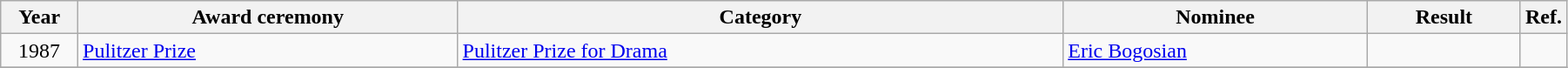<table class="wikitable" width="95%">
<tr>
<th width="5%">Year</th>
<th width="25%">Award ceremony</th>
<th width="40%">Category</th>
<th width="20%">Nominee</th>
<th width="10%">Result</th>
<th class=unsortable>Ref.</th>
</tr>
<tr>
<td rowspan="1" align="center">1987</td>
<td rowspan="1"><a href='#'>Pulitzer Prize</a></td>
<td><a href='#'>Pulitzer Prize for Drama</a></td>
<td><a href='#'>Eric Bogosian</a></td>
<td></td>
<td></td>
</tr>
<tr>
</tr>
</table>
